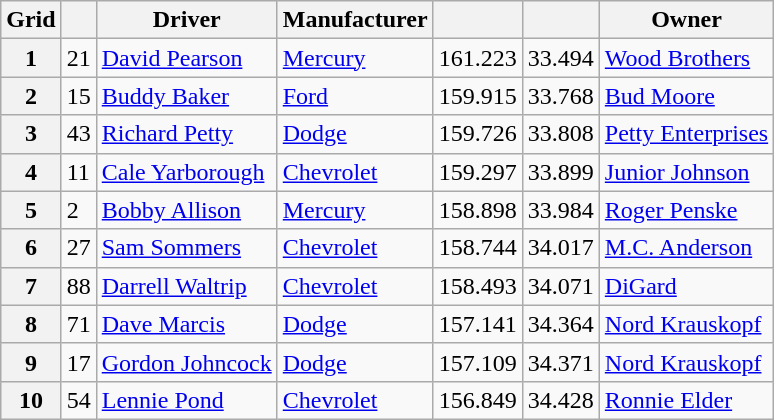<table class="wikitable">
<tr>
<th>Grid</th>
<th></th>
<th>Driver</th>
<th>Manufacturer</th>
<th></th>
<th></th>
<th>Owner</th>
</tr>
<tr>
<th>1</th>
<td>21</td>
<td><a href='#'>David Pearson</a></td>
<td><a href='#'>Mercury</a></td>
<td>161.223</td>
<td>33.494</td>
<td><a href='#'>Wood Brothers</a></td>
</tr>
<tr>
<th>2</th>
<td>15</td>
<td><a href='#'>Buddy Baker</a></td>
<td><a href='#'>Ford</a></td>
<td>159.915</td>
<td>33.768</td>
<td><a href='#'>Bud Moore</a></td>
</tr>
<tr>
<th>3</th>
<td>43</td>
<td><a href='#'>Richard Petty</a></td>
<td><a href='#'>Dodge</a></td>
<td>159.726</td>
<td>33.808</td>
<td><a href='#'>Petty Enterprises</a></td>
</tr>
<tr>
<th>4</th>
<td>11</td>
<td><a href='#'>Cale Yarborough</a></td>
<td><a href='#'>Chevrolet</a></td>
<td>159.297</td>
<td>33.899</td>
<td><a href='#'>Junior Johnson</a></td>
</tr>
<tr>
<th>5</th>
<td>2</td>
<td><a href='#'>Bobby Allison</a></td>
<td><a href='#'>Mercury</a></td>
<td>158.898</td>
<td>33.984</td>
<td><a href='#'>Roger Penske</a></td>
</tr>
<tr>
<th>6</th>
<td>27</td>
<td><a href='#'>Sam Sommers</a></td>
<td><a href='#'>Chevrolet</a></td>
<td>158.744</td>
<td>34.017</td>
<td><a href='#'>M.C. Anderson</a></td>
</tr>
<tr>
<th>7</th>
<td>88</td>
<td><a href='#'>Darrell Waltrip</a></td>
<td><a href='#'>Chevrolet</a></td>
<td>158.493</td>
<td>34.071</td>
<td><a href='#'>DiGard</a></td>
</tr>
<tr>
<th>8</th>
<td>71</td>
<td><a href='#'>Dave Marcis</a></td>
<td><a href='#'>Dodge</a></td>
<td>157.141</td>
<td>34.364</td>
<td><a href='#'>Nord Krauskopf</a></td>
</tr>
<tr>
<th>9</th>
<td>17</td>
<td><a href='#'>Gordon Johncock</a></td>
<td><a href='#'>Dodge</a></td>
<td>157.109</td>
<td>34.371</td>
<td><a href='#'>Nord Krauskopf</a></td>
</tr>
<tr>
<th>10</th>
<td>54</td>
<td><a href='#'>Lennie Pond</a></td>
<td><a href='#'>Chevrolet</a></td>
<td>156.849</td>
<td>34.428</td>
<td><a href='#'>Ronnie Elder</a></td>
</tr>
</table>
